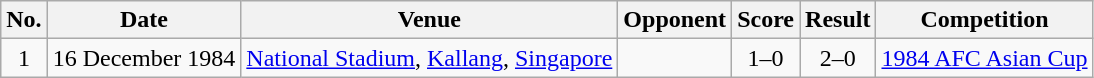<table class="wikitable sortable">
<tr>
<th scope="col">No.</th>
<th scope="col">Date</th>
<th scope="col">Venue</th>
<th scope="col">Opponent</th>
<th scope="col">Score</th>
<th scope="col">Result</th>
<th scope="col">Competition</th>
</tr>
<tr>
<td style="text-align:center">1</td>
<td>16 December 1984</td>
<td><a href='#'>National Stadium</a>, <a href='#'>Kallang</a>, <a href='#'>Singapore</a></td>
<td></td>
<td style="text-align:center">1–0</td>
<td style="text-align:center">2–0</td>
<td><a href='#'>1984 AFC Asian Cup</a></td>
</tr>
</table>
